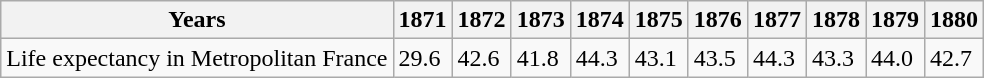<table class="wikitable">
<tr>
<th>Years</th>
<th>1871</th>
<th>1872</th>
<th>1873</th>
<th>1874</th>
<th>1875</th>
<th>1876</th>
<th>1877</th>
<th>1878</th>
<th>1879</th>
<th>1880</th>
</tr>
<tr>
<td>Life expectancy in Metropolitan France</td>
<td>29.6</td>
<td>42.6</td>
<td>41.8</td>
<td>44.3</td>
<td>43.1</td>
<td>43.5</td>
<td>44.3</td>
<td>43.3</td>
<td>44.0</td>
<td>42.7</td>
</tr>
</table>
